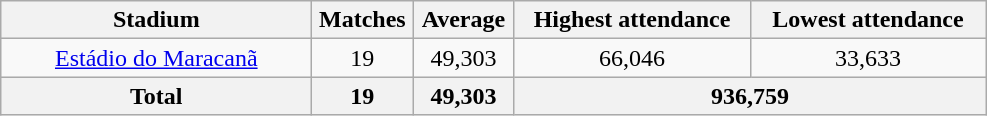<table class="wikitable plainrowheaders sortable" style="text-align:center">
<tr>
<th scope="col" ! style="width:200px;">Stadium</th>
<th scope="col" ! style="width:60px;">Matches</th>
<th scope="col" ! style="width:60px;">Average</th>
<th scope="col" ! style="width:150px;">Highest attendance</th>
<th scope="col" ! style="width:150px;">Lowest attendance</th>
</tr>
<tr>
<td><a href='#'>Estádio do Maracanã</a></td>
<td>19</td>
<td>49,303</td>
<td>66,046</td>
<td>33,633</td>
</tr>
<tr>
<th>Total</th>
<th>19</th>
<th>49,303</th>
<th colspan="3">936,759</th>
</tr>
</table>
